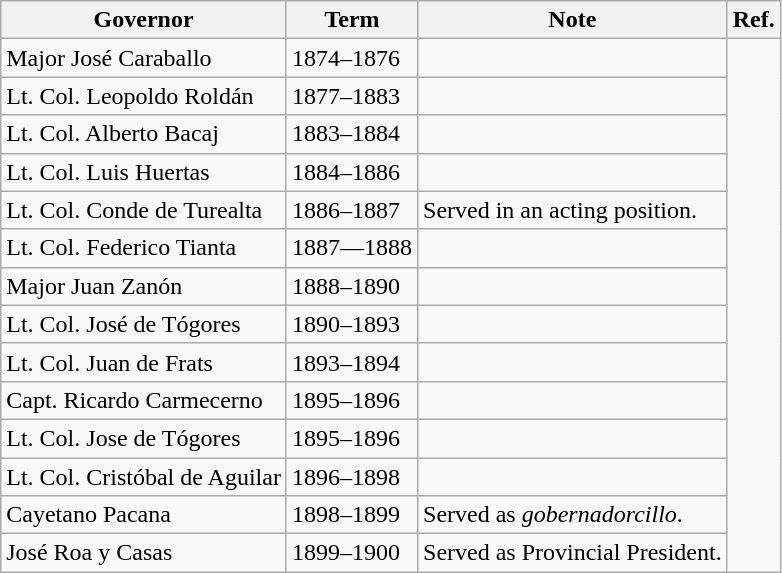<table class= "wikitable"  border = "1">
<tr>
<th>Governor</th>
<th>Term</th>
<th>Note</th>
<th>Ref.</th>
</tr>
<tr>
<td>Major José Caraballo</td>
<td>1874–1876</td>
<td></td>
<td rowspan="14"></td>
</tr>
<tr>
<td>Lt. Col. Leopoldo Roldán</td>
<td>1877–1883</td>
<td></td>
</tr>
<tr>
<td>Lt. Col. Alberto Bacaj</td>
<td>1883–1884</td>
<td></td>
</tr>
<tr>
<td>Lt. Col. Luis Huertas</td>
<td>1884–1886</td>
<td></td>
</tr>
<tr>
<td>Lt. Col. Conde de Turealta</td>
<td>1886–1887</td>
<td>Served in an acting position.</td>
</tr>
<tr>
<td>Lt. Col. Federico Tianta</td>
<td>1887—1888</td>
<td></td>
</tr>
<tr>
<td>Major Juan Zanón</td>
<td>1888–1890</td>
<td></td>
</tr>
<tr>
<td>Lt. Col. José de Tógores</td>
<td>1890–1893</td>
<td></td>
</tr>
<tr>
<td>Lt. Col. Juan de Frats</td>
<td>1893–1894</td>
<td></td>
</tr>
<tr>
<td>Capt. Ricardo Carmecerno</td>
<td>1895–1896</td>
<td></td>
</tr>
<tr>
<td>Lt. Col. Jose de Tógores</td>
<td>1895–1896</td>
<td></td>
</tr>
<tr>
<td>Lt. Col. Cristóbal de Aguilar</td>
<td>1896–1898</td>
<td></td>
</tr>
<tr>
<td>Cayetano Pacana</td>
<td>1898–1899</td>
<td>Served as <em>gobernadorcillo</em>.</td>
</tr>
<tr>
<td>José Roa y Casas</td>
<td>1899–1900</td>
<td>Served as Provincial President.</td>
</tr>
</table>
